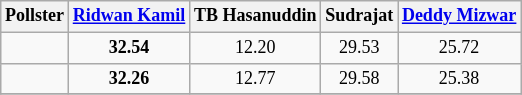<table class="wikitable" style="text-align: center; font-size: 75%;">
<tr>
<th>Pollster</th>
<th><a href='#'>Ridwan Kamil</a></th>
<th>TB Hasanuddin</th>
<th>Sudrajat</th>
<th><a href='#'>Deddy Mizwar</a></th>
</tr>
<tr>
<td></td>
<td bgcolor = ><strong>32.54</strong></td>
<td>12.20</td>
<td>29.53</td>
<td>25.72</td>
</tr>
<tr>
<td></td>
<td bgcolor = ><strong>32.26</strong></td>
<td>12.77</td>
<td>29.58</td>
<td>25.38</td>
</tr>
<tr>
</tr>
</table>
